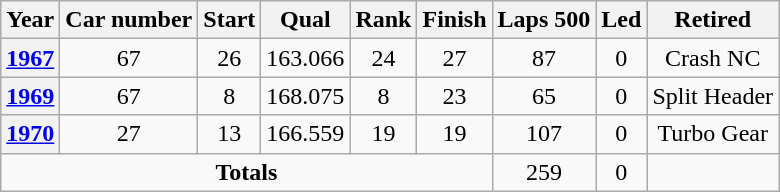<table class="wikitable" style="text-align:center">
<tr>
<th>Year</th>
<th>Car number</th>
<th>Start</th>
<th>Qual</th>
<th>Rank</th>
<th>Finish</th>
<th>Laps 500</th>
<th>Led</th>
<th>Retired</th>
</tr>
<tr>
<th><a href='#'>1967</a></th>
<td>67</td>
<td>26</td>
<td>163.066</td>
<td>24</td>
<td>27</td>
<td>87</td>
<td>0</td>
<td>Crash NC</td>
</tr>
<tr>
<th><a href='#'>1969</a></th>
<td>67</td>
<td>8</td>
<td>168.075</td>
<td>8</td>
<td>23</td>
<td>65</td>
<td>0</td>
<td>Split Header</td>
</tr>
<tr>
<th><a href='#'>1970</a></th>
<td>27</td>
<td>13</td>
<td>166.559</td>
<td>19</td>
<td>19</td>
<td>107</td>
<td>0</td>
<td>Turbo Gear</td>
</tr>
<tr>
<td colspan=6><strong>Totals</strong></td>
<td>259</td>
<td>0</td>
<td></td>
</tr>
</table>
